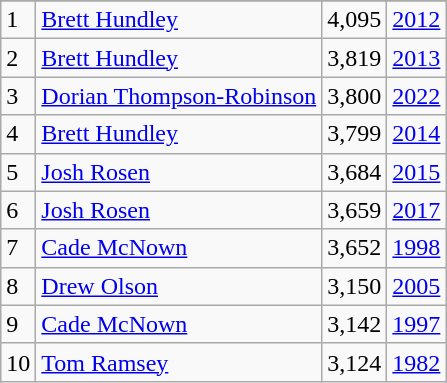<table class="wikitable">
<tr>
</tr>
<tr>
<td>1</td>
<td><a href='#'>Brett Hundley</a></td>
<td><abbr>4,095</abbr></td>
<td><a href='#'>2012</a></td>
</tr>
<tr>
<td>2</td>
<td><a href='#'>Brett Hundley</a></td>
<td><abbr>3,819</abbr></td>
<td><a href='#'>2013</a></td>
</tr>
<tr>
<td>3</td>
<td><a href='#'>Dorian Thompson-Robinson</a></td>
<td><abbr>3,800</abbr></td>
<td><a href='#'>2022</a></td>
</tr>
<tr>
<td>4</td>
<td><a href='#'>Brett Hundley</a></td>
<td><abbr>3,799</abbr></td>
<td><a href='#'>2014</a></td>
</tr>
<tr>
<td>5</td>
<td><a href='#'>Josh Rosen</a></td>
<td><abbr>3,684</abbr></td>
<td><a href='#'>2015</a></td>
</tr>
<tr>
<td>6</td>
<td><a href='#'>Josh Rosen</a></td>
<td><abbr>3,659</abbr></td>
<td><a href='#'>2017</a></td>
</tr>
<tr>
<td>7</td>
<td><a href='#'>Cade McNown</a></td>
<td><abbr>3,652</abbr></td>
<td><a href='#'>1998</a></td>
</tr>
<tr>
<td>8</td>
<td><a href='#'>Drew Olson</a></td>
<td><abbr>3,150</abbr></td>
<td><a href='#'>2005</a></td>
</tr>
<tr>
<td>9</td>
<td><a href='#'>Cade McNown</a></td>
<td><abbr>3,142</abbr></td>
<td><a href='#'>1997</a></td>
</tr>
<tr>
<td>10</td>
<td><a href='#'>Tom Ramsey</a></td>
<td><abbr>3,124</abbr></td>
<td><a href='#'>1982</a></td>
</tr>
</table>
